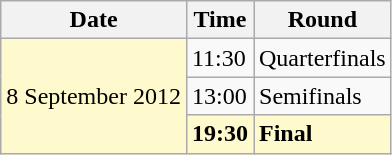<table class="wikitable">
<tr>
<th>Date</th>
<th>Time</th>
<th>Round</th>
</tr>
<tr>
<td style=background:lemonchiffon rowspan=4>8 September 2012</td>
<td>11:30</td>
<td>Quarterfinals</td>
</tr>
<tr>
<td>13:00</td>
<td>Semifinals</td>
</tr>
<tr>
<td style=background:lemonchiffon><strong>19:30</strong></td>
<td style=background:lemonchiffon><strong>Final</strong></td>
</tr>
</table>
